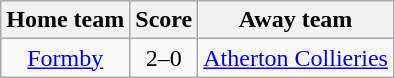<table class="wikitable" style="text-align: center">
<tr>
<th>Home team</th>
<th>Score</th>
<th>Away team</th>
</tr>
<tr>
<td><a href='#'>Formby</a></td>
<td>2–0</td>
<td><a href='#'>Atherton Collieries</a></td>
</tr>
</table>
